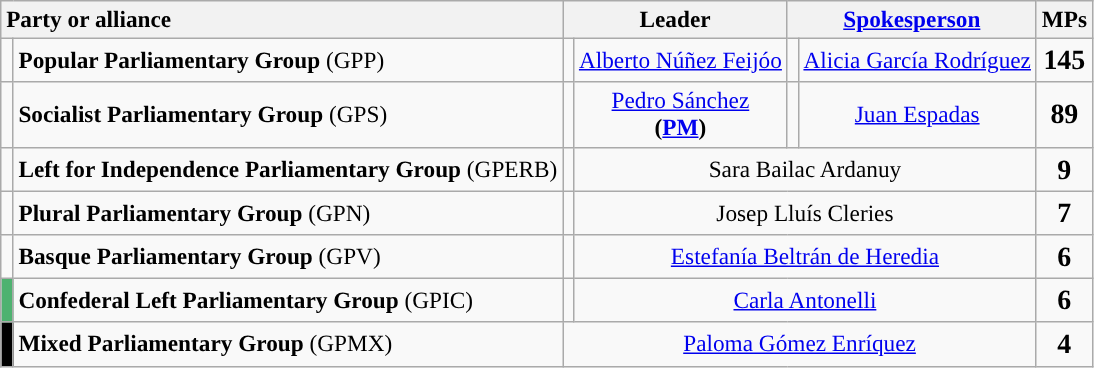<table class="wikitable" style="font-size:97%; text-align:center;">
<tr>
<th style="text-align:left;" colspan="2">Party or alliance</th>
<th colspan="2">Leader</th>
<th colspan="2"><a href='#'>Spokesperson</a></th>
<th>MPs</th>
</tr>
<tr>
<td width="1"></td>
<td align="left"><strong>Popular Parliamentary Group</strong> (GPP)<br></td>
<td></td>
<td><a href='#'>Alberto Núñez Feijóo</a></td>
<td></td>
<td><a href='#'>Alicia García Rodríguez</a></td>
<td><strong><big>145</big></strong></td>
</tr>
<tr>
<td></td>
<td align="left"><strong>Socialist Parliamentary Group</strong> (GPS)<br></td>
<td></td>
<td><a href='#'>Pedro Sánchez</a><br><strong>(<a href='#'>PM</a>)</strong></td>
<td></td>
<td><a href='#'>Juan Espadas</a></td>
<td><strong><big>89</big></strong></td>
</tr>
<tr>
<td></td>
<td align="left"><strong>Left for Independence Parliamentary Group</strong> (GPERB)<br></td>
<td></td>
<td colspan="3">Sara Bailac Ardanuy</td>
<td><strong><big>9</big></strong></td>
</tr>
<tr>
<td></td>
<td align="left"><strong>Plural Parliamentary Group</strong> (GPN)<br></td>
<td></td>
<td colspan="3">Josep Lluís Cleries</td>
<td><strong><big>7</big></strong></td>
</tr>
<tr>
<td></td>
<td align="left"><strong>Basque Parliamentary Group</strong> (GPV)<br></td>
<td></td>
<td colspan="3"><a href='#'>Estefanía Beltrán de Heredia</a></td>
<td><strong><big>6</big></strong></td>
</tr>
<tr>
<td style="color:inherit;background:#4EB270"></td>
<td align="left"><strong>Confederal Left Parliamentary Group</strong> (GPIC)<br></td>
<td></td>
<td colspan="3"><a href='#'>Carla Antonelli</a></td>
<td><strong><big>6</big></strong></td>
</tr>
<tr>
<td style="color:inherit;background:#000000"></td>
<td align="left"><strong>Mixed Parliamentary Group</strong> (GPMX)<br></td>
<td colspan="4"><a href='#'>Paloma Gómez Enríquez</a></td>
<td><strong><big>4</big></strong></td>
</tr>
</table>
